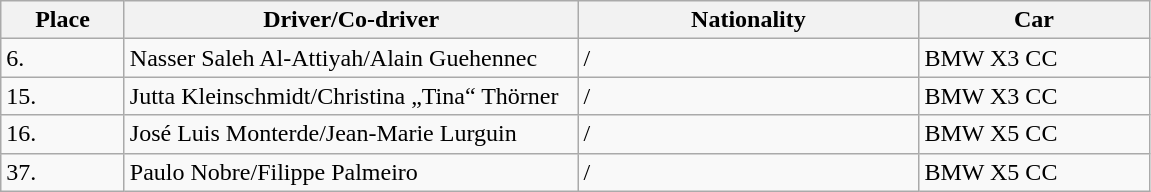<table class="wikitable">
<tr>
<th>Place</th>
<th>Driver/Co-driver</th>
<th>Nationality</th>
<th>Car</th>
</tr>
<tr>
<td style="width:75px;">6.</td>
<td style="width:295px;">Nasser Saleh Al-Attiyah/Alain Guehennec</td>
<td style="width:220px;"> / </td>
<td style="width:146px;">BMW X3 CC</td>
</tr>
<tr>
<td>15.</td>
<td>Jutta Kleinschmidt/Christina „Tina“ Thörner</td>
<td> / </td>
<td>BMW X3 CC</td>
</tr>
<tr>
<td>16.</td>
<td>José Luis Monterde/Jean-Marie Lurguin</td>
<td> / </td>
<td>BMW X5 CC</td>
</tr>
<tr>
<td>37.</td>
<td>Paulo Nobre/Filippe Palmeiro</td>
<td> / </td>
<td>BMW X5 CC</td>
</tr>
</table>
